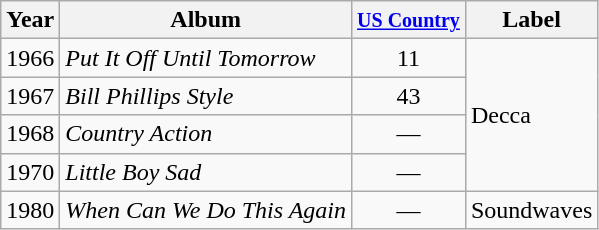<table class="wikitable">
<tr>
<th>Year</th>
<th>Album</th>
<th><small><a href='#'>US Country</a></small></th>
<th>Label</th>
</tr>
<tr>
<td>1966</td>
<td><em>Put It Off Until Tomorrow</em></td>
<td align="center">11</td>
<td rowspan="4">Decca</td>
</tr>
<tr>
<td>1967</td>
<td><em>Bill Phillips Style</em></td>
<td align="center">43</td>
</tr>
<tr>
<td>1968</td>
<td><em>Country Action</em></td>
<td align="center">—</td>
</tr>
<tr>
<td>1970</td>
<td><em>Little Boy Sad</em></td>
<td align="center">—</td>
</tr>
<tr>
<td>1980</td>
<td><em>When Can We Do This Again</em></td>
<td align="center">—</td>
<td>Soundwaves</td>
</tr>
</table>
